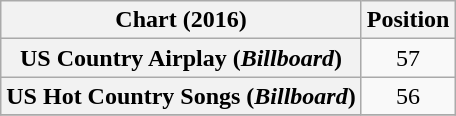<table class="wikitable sortable plainrowheaders" style="text-align:center">
<tr>
<th scope="col">Chart (2016)</th>
<th scope="col">Position</th>
</tr>
<tr>
<th scope="row">US Country Airplay (<em>Billboard</em>)</th>
<td>57</td>
</tr>
<tr>
<th scope="row">US Hot Country Songs (<em>Billboard</em>)</th>
<td>56</td>
</tr>
<tr>
</tr>
</table>
